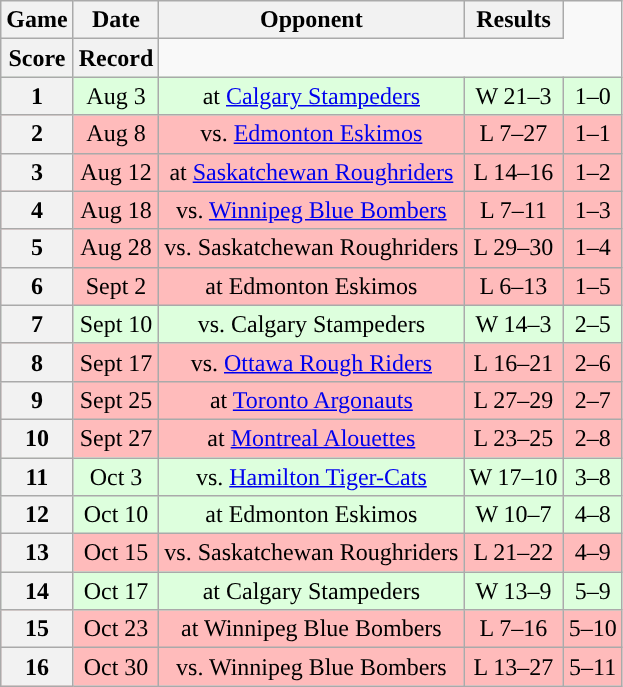<table class="wikitable" style="text-align:center">
<tr>
<th>Game</th>
<th>Date</th>
<th>Opponent</th>
<th>Results</th>
</tr>
<tr>
<th>Score</th>
<th>Record</th>
</tr>
<tr style="background:#ddffdd">
<th>1</th>
<td>Aug 3</td>
<td>at <a href='#'>Calgary Stampeders</a></td>
<td>W 21–3</td>
<td>1–0</td>
</tr>
<tr style="background:#ffbbbb">
<th>2</th>
<td>Aug 8</td>
<td>vs. <a href='#'>Edmonton Eskimos</a></td>
<td>L 7–27</td>
<td>1–1</td>
</tr>
<tr style="background:#ffbbbb">
<th>3</th>
<td>Aug 12</td>
<td>at <a href='#'>Saskatchewan Roughriders</a></td>
<td>L 14–16</td>
<td>1–2</td>
</tr>
<tr style="background:#ffbbbb">
<th>4</th>
<td>Aug 18</td>
<td>vs. <a href='#'>Winnipeg Blue Bombers</a></td>
<td>L 7–11</td>
<td>1–3</td>
</tr>
<tr style="background:#ffbbbb">
<th>5</th>
<td>Aug 28</td>
<td>vs. Saskatchewan Roughriders</td>
<td>L 29–30</td>
<td>1–4</td>
</tr>
<tr style="background:#ffbbbb">
<th>6</th>
<td>Sept 2</td>
<td>at Edmonton Eskimos</td>
<td>L 6–13</td>
<td>1–5</td>
</tr>
<tr style="background:#ddffdd">
<th>7</th>
<td>Sept 10</td>
<td>vs. Calgary Stampeders</td>
<td>W 14–3</td>
<td>2–5</td>
</tr>
<tr style="background:#ffbbbb">
<th>8</th>
<td>Sept 17</td>
<td>vs. <a href='#'>Ottawa Rough Riders</a></td>
<td>L 16–21</td>
<td>2–6</td>
</tr>
<tr style="background:#ffbbbb">
<th>9</th>
<td>Sept 25</td>
<td>at <a href='#'>Toronto Argonauts</a></td>
<td>L 27–29</td>
<td>2–7</td>
</tr>
<tr style="background:#ffbbbb">
<th>10</th>
<td>Sept 27</td>
<td>at <a href='#'>Montreal Alouettes</a></td>
<td>L 23–25</td>
<td>2–8</td>
</tr>
<tr style="background:#ddffdd">
<th>11</th>
<td>Oct 3</td>
<td>vs. <a href='#'>Hamilton Tiger-Cats</a></td>
<td>W 17–10</td>
<td>3–8</td>
</tr>
<tr style="background:#ddffdd">
<th>12</th>
<td>Oct 10</td>
<td>at Edmonton Eskimos</td>
<td>W 10–7</td>
<td>4–8</td>
</tr>
<tr style="background:#ffbbbb">
<th>13</th>
<td>Oct 15</td>
<td>vs. Saskatchewan Roughriders</td>
<td>L 21–22</td>
<td>4–9</td>
</tr>
<tr style="background:#ddffdd">
<th>14</th>
<td>Oct 17</td>
<td>at Calgary Stampeders</td>
<td>W 13–9</td>
<td>5–9</td>
</tr>
<tr style="background:#ffbbbb">
<th>15</th>
<td>Oct 23</td>
<td>at Winnipeg Blue Bombers</td>
<td>L 7–16</td>
<td>5–10</td>
</tr>
<tr style="background:#ffbbbb">
<th>16</th>
<td>Oct 30</td>
<td>vs. Winnipeg Blue Bombers</td>
<td>L 13–27</td>
<td>5–11</td>
</tr>
</table>
